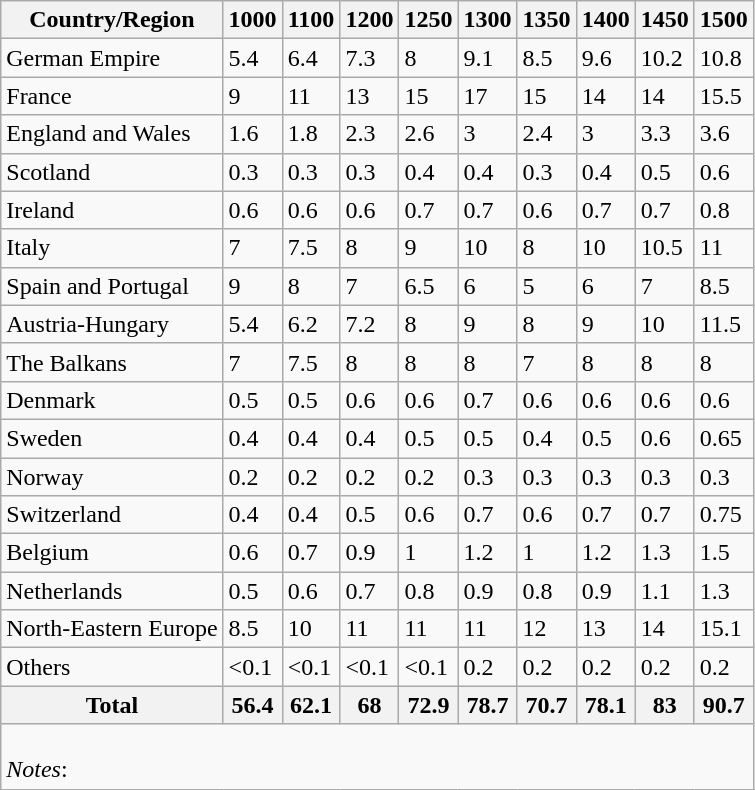<table class="wikitable sortable">
<tr>
<th>Country/Region</th>
<th>1000</th>
<th>1100</th>
<th>1200</th>
<th>1250</th>
<th>1300</th>
<th>1350</th>
<th>1400</th>
<th>1450</th>
<th>1500</th>
</tr>
<tr>
<td>German Empire</td>
<td>5.4</td>
<td>6.4</td>
<td>7.3</td>
<td>8</td>
<td>9.1</td>
<td>8.5</td>
<td>9.6</td>
<td>10.2</td>
<td>10.8</td>
</tr>
<tr>
<td>France</td>
<td>9</td>
<td>11</td>
<td>13</td>
<td>15</td>
<td>17</td>
<td>15</td>
<td>14</td>
<td>14</td>
<td>15.5</td>
</tr>
<tr>
<td>England and Wales</td>
<td>1.6</td>
<td>1.8</td>
<td>2.3</td>
<td>2.6</td>
<td>3</td>
<td>2.4</td>
<td>3</td>
<td>3.3</td>
<td>3.6</td>
</tr>
<tr>
<td>Scotland</td>
<td>0.3</td>
<td>0.3</td>
<td>0.3</td>
<td>0.4</td>
<td>0.4</td>
<td>0.3</td>
<td>0.4</td>
<td>0.5</td>
<td>0.6</td>
</tr>
<tr>
<td>Ireland</td>
<td>0.6</td>
<td>0.6</td>
<td>0.6</td>
<td>0.7</td>
<td>0.7</td>
<td>0.6</td>
<td>0.7</td>
<td>0.7</td>
<td>0.8</td>
</tr>
<tr>
<td>Italy</td>
<td>7</td>
<td>7.5</td>
<td>8</td>
<td>9</td>
<td>10</td>
<td>8</td>
<td>10</td>
<td>10.5</td>
<td>11</td>
</tr>
<tr>
<td>Spain and Portugal</td>
<td>9</td>
<td>8</td>
<td>7</td>
<td>6.5</td>
<td>6</td>
<td>5</td>
<td>6</td>
<td>7</td>
<td>8.5</td>
</tr>
<tr>
<td>Austria-Hungary</td>
<td>5.4</td>
<td>6.2</td>
<td>7.2</td>
<td>8</td>
<td>9</td>
<td>8</td>
<td>9</td>
<td>10</td>
<td>11.5</td>
</tr>
<tr>
<td>The Balkans</td>
<td>7</td>
<td>7.5</td>
<td>8</td>
<td>8</td>
<td>8</td>
<td>7</td>
<td>8</td>
<td>8</td>
<td>8</td>
</tr>
<tr>
<td>Denmark</td>
<td>0.5</td>
<td>0.5</td>
<td>0.6</td>
<td>0.6</td>
<td>0.7</td>
<td>0.6</td>
<td>0.6</td>
<td>0.6</td>
<td>0.6</td>
</tr>
<tr>
<td>Sweden</td>
<td>0.4</td>
<td>0.4</td>
<td>0.4</td>
<td>0.5</td>
<td>0.5</td>
<td>0.4</td>
<td>0.5</td>
<td>0.6</td>
<td>0.65</td>
</tr>
<tr>
<td>Norway</td>
<td>0.2</td>
<td>0.2</td>
<td>0.2</td>
<td>0.2</td>
<td>0.3</td>
<td>0.3</td>
<td>0.3</td>
<td>0.3</td>
<td>0.3</td>
</tr>
<tr>
<td>Switzerland</td>
<td>0.4</td>
<td>0.4</td>
<td>0.5</td>
<td>0.6</td>
<td>0.7</td>
<td>0.6</td>
<td>0.7</td>
<td>0.7</td>
<td>0.75</td>
</tr>
<tr>
<td>Belgium</td>
<td>0.6</td>
<td>0.7</td>
<td>0.9</td>
<td>1</td>
<td>1.2</td>
<td>1</td>
<td>1.2</td>
<td>1.3</td>
<td>1.5</td>
</tr>
<tr>
<td>Netherlands</td>
<td>0.5</td>
<td>0.6</td>
<td>0.7</td>
<td>0.8</td>
<td>0.9</td>
<td>0.8</td>
<td>0.9</td>
<td>1.1</td>
<td>1.3</td>
</tr>
<tr>
<td>North-Eastern Europe</td>
<td>8.5</td>
<td>10</td>
<td>11</td>
<td>11</td>
<td>11</td>
<td>12</td>
<td>13</td>
<td>14</td>
<td>15.1</td>
</tr>
<tr>
<td>Others</td>
<td><0.1</td>
<td><0.1</td>
<td><0.1</td>
<td><0.1</td>
<td>0.2</td>
<td>0.2</td>
<td>0.2</td>
<td>0.2</td>
<td>0.2</td>
</tr>
<tr>
<th>Total</th>
<th>56.4</th>
<th>62.1</th>
<th>68</th>
<th>72.9</th>
<th>78.7</th>
<th>70.7</th>
<th>78.1</th>
<th>83</th>
<th>90.7</th>
</tr>
<tr>
<td colspan="10"><br><em>Notes</em>:
</td>
</tr>
</table>
